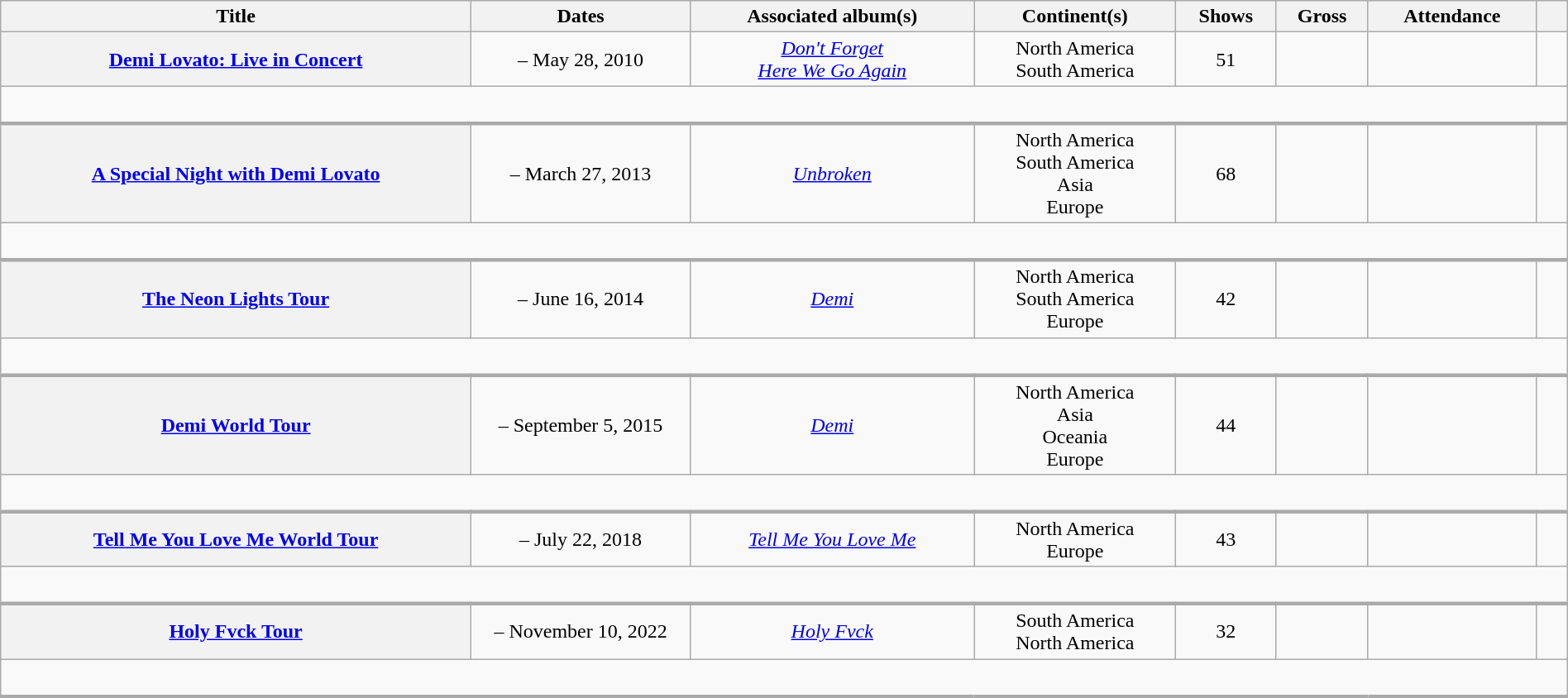<table class="wikitable sortable plainrowheaders" style="text-align:center;" width="100%">
<tr>
<th scope="col">Title</th>
<th scope="col" width="14%">Dates</th>
<th scope="col">Associated album(s)</th>
<th scope="col">Continent(s)</th>
<th scope="col">Shows</th>
<th scope="col">Gross</th>
<th scope="col">Attendance</th>
<th scope="col" width="2%" class="unsortable"></th>
</tr>
<tr>
<th scope="row"><a href='#'>Demi Lovato: Live in Concert</a></th>
<td> – May 28, 2010</td>
<td><em><a href='#'>Don't Forget</a></em><br><em><a href='#'>Here We Go Again</a></em></td>
<td>North America<br>South America</td>
<td>51</td>
<td></td>
<td></td>
<td><br></td>
</tr>
<tr class="expand-child">
<td colspan="8" style="border-bottom-width:3px; padding:5px;"><br></td>
</tr>
<tr>
<th scope="row"><a href='#'>A Special Night with Demi Lovato</a></th>
<td> – March 27, 2013</td>
<td><em><a href='#'>Unbroken</a></em></td>
<td>North America<br>South America<br>Asia<br>Europe</td>
<td>68</td>
<td></td>
<td></td>
<td><br></td>
</tr>
<tr class="expand-child">
<td colspan="8" style="border-bottom-width:3px; padding:5px;"><br></td>
</tr>
<tr>
<th scope="row"><a href='#'>The Neon Lights Tour</a></th>
<td> – June 16, 2014</td>
<td><em><a href='#'>Demi</a></em></td>
<td>North America<br>South America<br>Europe</td>
<td>42</td>
<td></td>
<td></td>
<td><br></td>
</tr>
<tr class="expand-child">
<td colspan="8" style="border-bottom-width:3px; padding:5px;"><br></td>
</tr>
<tr>
<th scope="row"><a href='#'>Demi World Tour</a></th>
<td> – September 5, 2015</td>
<td><em><a href='#'>Demi</a></em></td>
<td>North America<br>Asia<br>Oceania<br>Europe</td>
<td>44</td>
<td></td>
<td></td>
<td><br></td>
</tr>
<tr class="expand-child">
<td colspan="8" style="border-bottom-width:3px; padding:5px;"><br></td>
</tr>
<tr>
<th scope="row"><a href='#'>Tell Me You Love Me World Tour</a></th>
<td> – July 22, 2018</td>
<td><em><a href='#'>Tell Me You Love Me</a></em></td>
<td>North America<br>Europe</td>
<td>43</td>
<td></td>
<td></td>
<td><br></td>
</tr>
<tr class="expand-child">
<td colspan="8" style="border-bottom-width:3px; padding:5px;"><br></td>
</tr>
<tr>
<th scope="row"><a href='#'>Holy Fvck Tour</a></th>
<td> – November 10, 2022</td>
<td><em><a href='#'>Holy Fvck</a></em></td>
<td>South America<br>North America</td>
<td>32</td>
<td></td>
<td></td>
<td></td>
</tr>
<tr class="expand-child">
<td colspan="8" style="border-bottom-width:3px; padding:5px;"><br></td>
</tr>
</table>
